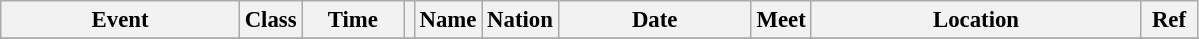<table class="wikitable" style="font-size: 95%;">
<tr>
<th style="width:10em">Event</th>
<th>Class</th>
<th style="width:4em">Time</th>
<th class="unsortable"></th>
<th>Name</th>
<th>Nation</th>
<th style="width:8em">Date</th>
<th>Meet</th>
<th style="width:14em">Location</th>
<th style="width:2em">Ref</th>
</tr>
<tr>
</tr>
</table>
